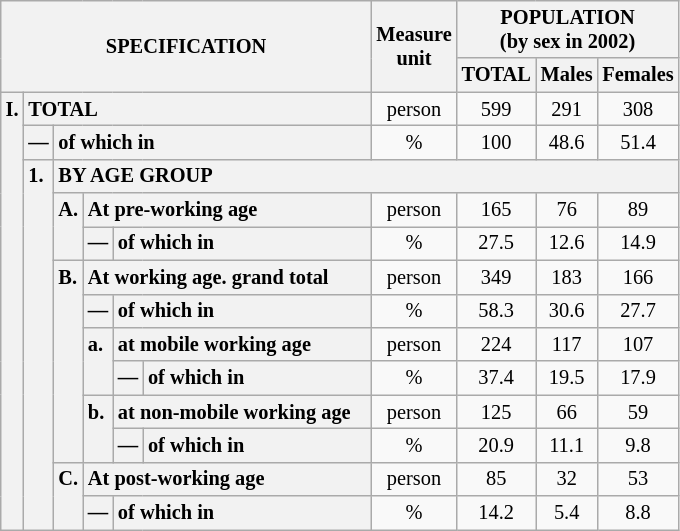<table class="wikitable" style="font-size:85%; text-align:center">
<tr>
<th rowspan="2" colspan="6">SPECIFICATION</th>
<th rowspan="2">Measure<br> unit</th>
<th colspan="3" rowspan="1">POPULATION<br> (by sex in 2002)</th>
</tr>
<tr>
<th>TOTAL</th>
<th>Males</th>
<th>Females</th>
</tr>
<tr>
<th style="text-align:left" valign="top" rowspan="13">I.</th>
<th style="text-align:left" colspan="5">TOTAL</th>
<td>person</td>
<td>599</td>
<td>291</td>
<td>308</td>
</tr>
<tr>
<th style="text-align:left" valign="top">—</th>
<th style="text-align:left" colspan="4">of which in</th>
<td>%</td>
<td>100</td>
<td>48.6</td>
<td>51.4</td>
</tr>
<tr>
<th style="text-align:left" valign="top" rowspan="11">1.</th>
<th style="text-align:left" colspan="19">BY AGE GROUP</th>
</tr>
<tr>
<th style="text-align:left" valign="top" rowspan="2">A.</th>
<th style="text-align:left" colspan="3">At pre-working age</th>
<td>person</td>
<td>165</td>
<td>76</td>
<td>89</td>
</tr>
<tr>
<th style="text-align:left" valign="top">—</th>
<th style="text-align:left" valign="top" colspan="2">of which in</th>
<td>%</td>
<td>27.5</td>
<td>12.6</td>
<td>14.9</td>
</tr>
<tr>
<th style="text-align:left" valign="top" rowspan="6">B.</th>
<th style="text-align:left" colspan="3">At working age. grand total</th>
<td>person</td>
<td>349</td>
<td>183</td>
<td>166</td>
</tr>
<tr>
<th style="text-align:left" valign="top">—</th>
<th style="text-align:left" valign="top" colspan="2">of which in</th>
<td>%</td>
<td>58.3</td>
<td>30.6</td>
<td>27.7</td>
</tr>
<tr>
<th style="text-align:left" valign="top" rowspan="2">a.</th>
<th style="text-align:left" colspan="2">at mobile working age</th>
<td>person</td>
<td>224</td>
<td>117</td>
<td>107</td>
</tr>
<tr>
<th style="text-align:left" valign="top">—</th>
<th style="text-align:left" valign="top" colspan="1">of which in                        </th>
<td>%</td>
<td>37.4</td>
<td>19.5</td>
<td>17.9</td>
</tr>
<tr>
<th style="text-align:left" valign="top" rowspan="2">b.</th>
<th style="text-align:left" colspan="2">at non-mobile working age</th>
<td>person</td>
<td>125</td>
<td>66</td>
<td>59</td>
</tr>
<tr>
<th style="text-align:left" valign="top">—</th>
<th style="text-align:left" valign="top" colspan="1">of which in                        </th>
<td>%</td>
<td>20.9</td>
<td>11.1</td>
<td>9.8</td>
</tr>
<tr>
<th style="text-align:left" valign="top" rowspan="2">C.</th>
<th style="text-align:left" colspan="3">At post-working age</th>
<td>person</td>
<td>85</td>
<td>32</td>
<td>53</td>
</tr>
<tr>
<th style="text-align:left" valign="top">—</th>
<th style="text-align:left" valign="top" colspan="2">of which in</th>
<td>%</td>
<td>14.2</td>
<td>5.4</td>
<td>8.8</td>
</tr>
</table>
